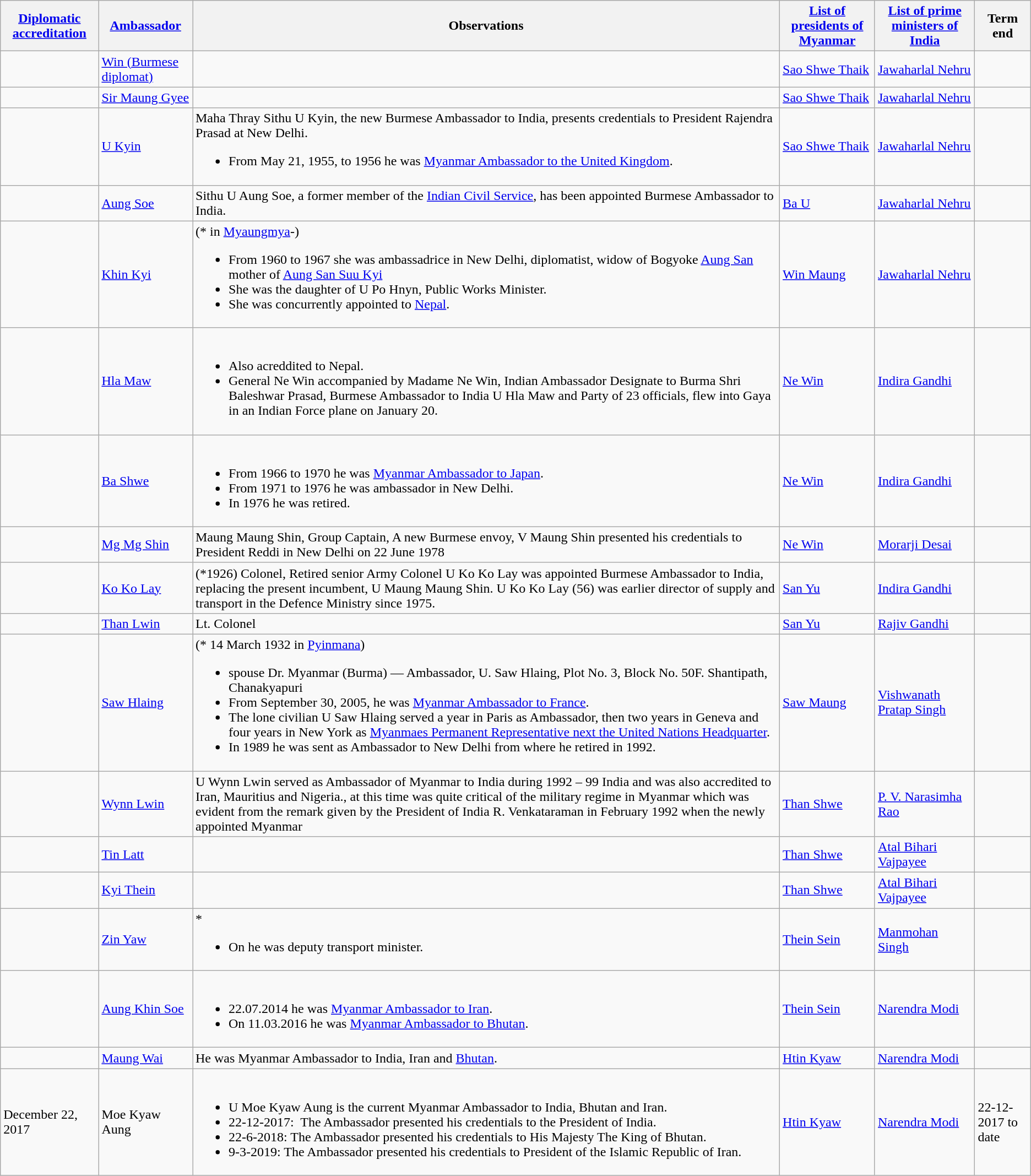<table class="wikitable sortable">
<tr>
<th><a href='#'>Diplomatic accreditation</a></th>
<th><a href='#'>Ambassador</a></th>
<th>Observations</th>
<th><a href='#'>List of presidents of Myanmar</a></th>
<th><a href='#'>List of prime ministers of India</a></th>
<th>Term end</th>
</tr>
<tr>
<td></td>
<td><a href='#'>Win (Burmese diplomat)</a></td>
<td></td>
<td><a href='#'>Sao Shwe Thaik</a></td>
<td><a href='#'>Jawaharlal Nehru</a></td>
<td></td>
</tr>
<tr>
<td></td>
<td><a href='#'>Sir Maung Gyee</a></td>
<td></td>
<td><a href='#'>Sao Shwe Thaik</a></td>
<td><a href='#'>Jawaharlal Nehru</a></td>
<td></td>
</tr>
<tr>
<td></td>
<td><a href='#'>U Kyin</a></td>
<td>Maha Thray Sithu U Kyin, the new Burmese Ambassador to India, presents credentials to President Rajendra Prasad at New Delhi.<br><ul><li>From May 21, 1955, to 1956 he was <a href='#'>Myanmar Ambassador to the United Kingdom</a>.</li></ul></td>
<td><a href='#'>Sao Shwe Thaik</a></td>
<td><a href='#'>Jawaharlal Nehru</a></td>
<td></td>
</tr>
<tr>
<td></td>
<td><a href='#'>Aung Soe</a></td>
<td>Sithu U Aung Soe, a former member of the <a href='#'>Indian Civil Service</a>, has been appointed Burmese Ambassador to India.</td>
<td><a href='#'>Ba U</a></td>
<td><a href='#'>Jawaharlal Nehru</a></td>
<td></td>
</tr>
<tr>
<td></td>
<td><a href='#'>Khin Kyi</a></td>
<td>(* in <a href='#'>Myaungmya</a>-)<br><ul><li>From 1960 to 1967 she was ambassadrice in New Delhi, diplomatist, widow of Bogyoke <a href='#'>Aung San</a> mother of <a href='#'>Aung San Suu Kyi</a></li><li>She was the daughter of U Po Hnyn, Public Works Minister.</li><li>She was concurrently appointed to <a href='#'>Nepal</a>.</li></ul></td>
<td><a href='#'>Win Maung</a></td>
<td><a href='#'>Jawaharlal Nehru</a></td>
<td></td>
</tr>
<tr>
<td></td>
<td><a href='#'>Hla Maw</a></td>
<td><br><ul><li>Also acreddited to Nepal.</li><li>General Ne Win accompanied by Madame Ne Win, Indian Ambassador Designate to Burma Shri Baleshwar Prasad, Burmese Ambassador to India U Hla Maw and Party of 23 officials, flew into Gaya in an Indian Force plane on January 20.</li></ul></td>
<td><a href='#'>Ne Win</a></td>
<td><a href='#'>Indira Gandhi</a></td>
<td></td>
</tr>
<tr>
<td></td>
<td><a href='#'>Ba Shwe</a></td>
<td><br><ul><li>From 1966 to 1970 he was <a href='#'>Myanmar Ambassador to Japan</a>.</li><li>From 1971 to 1976 he was ambassador in New Delhi.</li><li>In 1976 he was retired.</li></ul></td>
<td><a href='#'>Ne Win</a></td>
<td><a href='#'>Indira Gandhi</a></td>
<td></td>
</tr>
<tr>
<td></td>
<td><a href='#'>Mg Mg Shin</a></td>
<td>Maung Maung Shin, Group Captain, A new Burmese envoy, V Maung Shin presented his credentials to President Reddi in New Delhi on 22 June 1978</td>
<td><a href='#'>Ne Win</a></td>
<td><a href='#'>Morarji Desai</a></td>
<td></td>
</tr>
<tr>
<td></td>
<td><a href='#'>Ko Ko Lay</a></td>
<td>(*1926) Colonel, Retired senior Army Colonel U Ko Ko Lay was appointed Burmese Ambassador to India, replacing the present incumbent, U Maung Maung Shin. U Ko Ko Lay (56) was earlier director of supply and transport in the Defence Ministry since 1975.</td>
<td><a href='#'>San Yu</a></td>
<td><a href='#'>Indira Gandhi</a></td>
<td></td>
</tr>
<tr>
<td></td>
<td><a href='#'>Than Lwin</a></td>
<td>Lt. Colonel</td>
<td><a href='#'>San Yu</a></td>
<td><a href='#'>Rajiv Gandhi</a></td>
<td></td>
</tr>
<tr>
<td></td>
<td><a href='#'>Saw Hlaing</a></td>
<td>(* 14 March 1932 in <a href='#'>Pyinmana</a>)<br><ul><li>spouse Dr. Myanmar (Burma) — Ambassador, U. Saw Hlaing, Plot No. 3, Block No. 50F. Shantipath, Chanakyapuri</li><li>From September 30, 2005, he was <a href='#'>Myanmar Ambassador to France</a>.</li><li>The lone civilian U Saw Hlaing served a year in Paris as Ambassador, then two years in Geneva and four years in New York as <a href='#'>Myanmaes Permanent Representative next the United Nations Headquarter</a>.</li><li>In 1989 he was sent as Ambassador to New Delhi from where he retired in 1992.</li></ul></td>
<td><a href='#'>Saw Maung</a></td>
<td><a href='#'>Vishwanath Pratap Singh</a></td>
<td></td>
</tr>
<tr>
<td></td>
<td><a href='#'>Wynn Lwin</a></td>
<td>U Wynn Lwin served as Ambassador of Myanmar to India during 1992 – 99  India and was also accredited to Iran, Mauritius and Nigeria., at this time was quite critical of the military regime in Myanmar which was evident from the remark given by the President of India R. Venkataraman in February 1992 when the newly appointed Myanmar</td>
<td><a href='#'>Than Shwe</a></td>
<td><a href='#'>P. V. Narasimha Rao</a></td>
<td></td>
</tr>
<tr>
<td></td>
<td><a href='#'>Tin Latt</a></td>
<td></td>
<td><a href='#'>Than Shwe</a></td>
<td><a href='#'>Atal Bihari Vajpayee</a></td>
<td></td>
</tr>
<tr>
<td></td>
<td><a href='#'>Kyi Thein</a></td>
<td></td>
<td><a href='#'>Than Shwe</a></td>
<td><a href='#'>Atal Bihari Vajpayee</a></td>
<td></td>
</tr>
<tr>
<td></td>
<td><a href='#'>Zin Yaw</a></td>
<td>*<br><ul><li>On  he was deputy transport minister.</li></ul></td>
<td><a href='#'>Thein Sein</a></td>
<td><a href='#'>Manmohan Singh</a></td>
<td></td>
</tr>
<tr>
<td></td>
<td><a href='#'>Aung Khin Soe</a></td>
<td><br><ul><li>22.07.2014 he was <a href='#'>Myanmar Ambassador to Iran</a>.</li><li>On 11.03.2016 he was <a href='#'>Myanmar Ambassador to Bhutan</a>.</li></ul></td>
<td><a href='#'>Thein Sein</a></td>
<td><a href='#'>Narendra Modi</a></td>
<td></td>
</tr>
<tr>
<td></td>
<td><a href='#'>Maung Wai</a></td>
<td>He was Myanmar Ambassador to India, Iran and <a href='#'>Bhutan</a>.</td>
<td><a href='#'>Htin Kyaw</a></td>
<td><a href='#'>Narendra Modi</a></td>
<td></td>
</tr>
<tr>
<td>December 22, 2017</td>
<td>Moe Kyaw Aung</td>
<td><br><ul><li>U Moe Kyaw Aung is the current Myanmar Ambassador to India, Bhutan and Iran.</li><li>22-12-2017:  The Ambassador presented his credentials to the President of India.</li><li>22-6-2018: The Ambassador presented his credentials to His Majesty The King of Bhutan.</li><li>9-3-2019: The Ambassador presented his credentials to President of the Islamic Republic of Iran.</li></ul></td>
<td><a href='#'>Htin Kyaw</a></td>
<td><a href='#'>Narendra Modi</a></td>
<td>22-12-2017 to date</td>
</tr>
</table>
